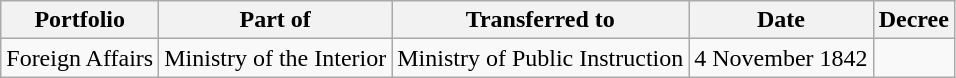<table class="wikitable" style="text-align:center;">
<tr>
<th>Portfolio</th>
<th>Part of</th>
<th>Transferred to</th>
<th>Date</th>
<th>Decree</th>
</tr>
<tr>
<td>Foreign Affairs</td>
<td>Ministry of the Interior</td>
<td>Ministry of Public Instruction</td>
<td>4 November 1842</td>
<td></td>
</tr>
</table>
